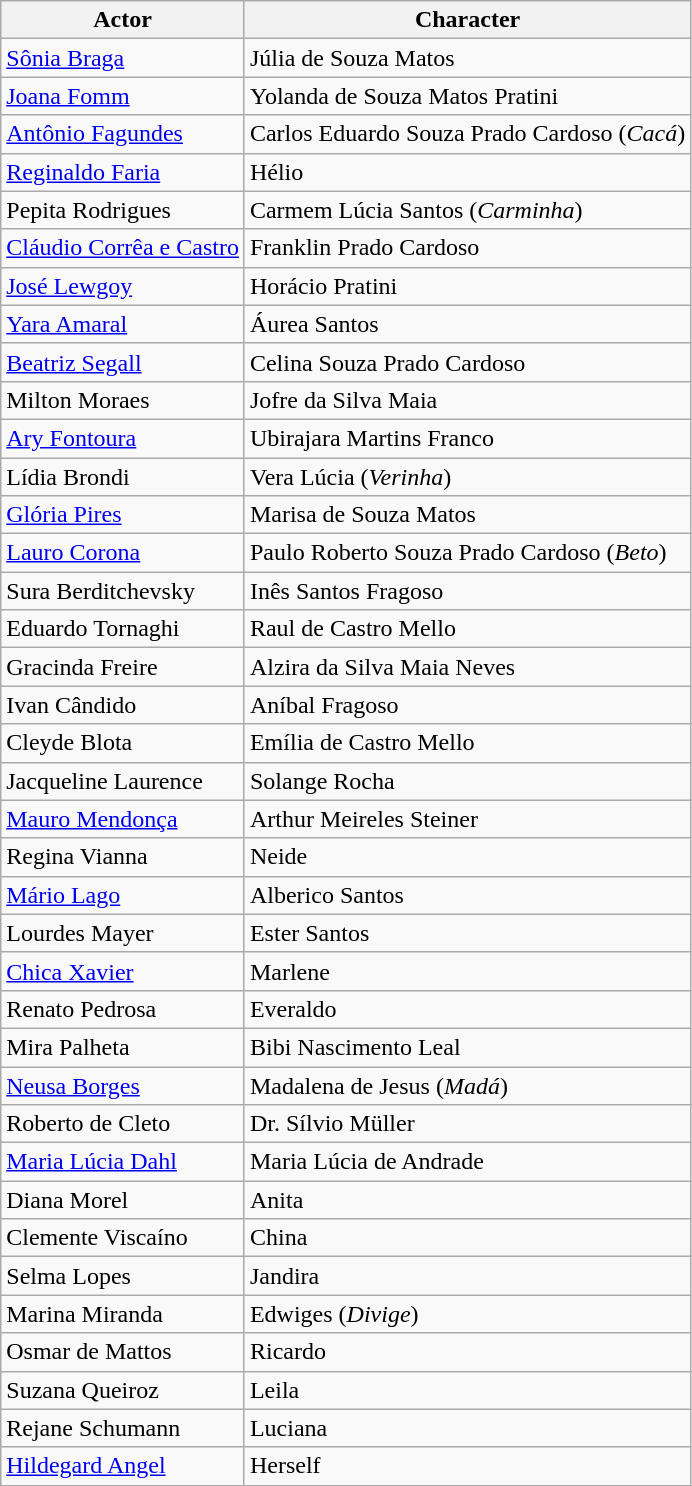<table class="wikitable sortable">
<tr>
<th>Actor</th>
<th>Character</th>
</tr>
<tr>
<td><a href='#'>Sônia Braga</a></td>
<td>Júlia de Souza Matos</td>
</tr>
<tr>
<td><a href='#'>Joana Fomm</a></td>
<td>Yolanda de Souza Matos Pratini</td>
</tr>
<tr>
<td><a href='#'>Antônio Fagundes</a></td>
<td>Carlos Eduardo Souza Prado Cardoso (<em>Cacá</em>)</td>
</tr>
<tr>
<td><a href='#'>Reginaldo Faria</a></td>
<td>Hélio</td>
</tr>
<tr>
<td>Pepita Rodrigues</td>
<td>Carmem Lúcia Santos (<em>Carminha</em>)</td>
</tr>
<tr>
<td><a href='#'>Cláudio Corrêa e Castro</a></td>
<td>Franklin Prado Cardoso</td>
</tr>
<tr>
<td><a href='#'>José Lewgoy</a></td>
<td>Horácio Pratini</td>
</tr>
<tr>
<td><a href='#'>Yara Amaral</a></td>
<td>Áurea Santos</td>
</tr>
<tr>
<td><a href='#'>Beatriz Segall</a></td>
<td>Celina Souza Prado Cardoso</td>
</tr>
<tr>
<td>Milton Moraes</td>
<td>Jofre da Silva Maia</td>
</tr>
<tr>
<td><a href='#'>Ary Fontoura</a></td>
<td>Ubirajara Martins Franco</td>
</tr>
<tr>
<td>Lídia Brondi</td>
<td>Vera Lúcia (<em>Verinha</em>)</td>
</tr>
<tr>
<td><a href='#'>Glória Pires</a></td>
<td>Marisa de Souza Matos</td>
</tr>
<tr>
<td><a href='#'>Lauro Corona</a></td>
<td>Paulo Roberto Souza Prado Cardoso (<em>Beto</em>)</td>
</tr>
<tr>
<td>Sura Berditchevsky</td>
<td>Inês Santos Fragoso</td>
</tr>
<tr>
<td>Eduardo Tornaghi</td>
<td>Raul de Castro Mello</td>
</tr>
<tr>
<td>Gracinda Freire</td>
<td>Alzira da Silva Maia Neves</td>
</tr>
<tr>
<td>Ivan Cândido</td>
<td>Aníbal Fragoso</td>
</tr>
<tr>
<td>Cleyde Blota</td>
<td>Emília de Castro Mello</td>
</tr>
<tr>
<td>Jacqueline Laurence</td>
<td>Solange Rocha</td>
</tr>
<tr>
<td><a href='#'>Mauro Mendonça</a></td>
<td>Arthur Meireles Steiner</td>
</tr>
<tr>
<td>Regina Vianna</td>
<td>Neide</td>
</tr>
<tr>
<td><a href='#'>Mário Lago</a></td>
<td>Alberico Santos</td>
</tr>
<tr>
<td>Lourdes Mayer</td>
<td>Ester Santos</td>
</tr>
<tr>
<td><a href='#'>Chica Xavier</a></td>
<td>Marlene</td>
</tr>
<tr>
<td>Renato Pedrosa</td>
<td>Everaldo</td>
</tr>
<tr>
<td>Mira Palheta</td>
<td>Bibi Nascimento Leal</td>
</tr>
<tr>
<td><a href='#'>Neusa Borges</a></td>
<td>Madalena de Jesus (<em>Madá</em>)</td>
</tr>
<tr>
<td>Roberto de Cleto</td>
<td>Dr. Sílvio Müller</td>
</tr>
<tr>
<td><a href='#'>Maria Lúcia Dahl</a></td>
<td>Maria Lúcia de Andrade</td>
</tr>
<tr>
<td>Diana Morel</td>
<td>Anita</td>
</tr>
<tr>
<td>Clemente Viscaíno</td>
<td>China</td>
</tr>
<tr>
<td>Selma Lopes</td>
<td>Jandira</td>
</tr>
<tr>
<td>Marina Miranda</td>
<td>Edwiges (<em>Divige</em>)</td>
</tr>
<tr>
<td>Osmar de Mattos</td>
<td>Ricardo</td>
</tr>
<tr>
<td>Suzana Queiroz</td>
<td>Leila</td>
</tr>
<tr>
<td>Rejane Schumann</td>
<td>Luciana</td>
</tr>
<tr>
<td><a href='#'>Hildegard Angel</a></td>
<td>Herself</td>
</tr>
</table>
